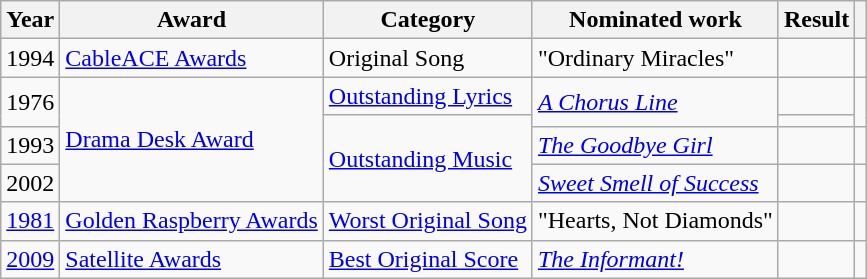<table class="wikitable sortable plainrowheaders">
<tr>
<th scope="col">Year</th>
<th scope="col">Award</th>
<th scope="col">Category</th>
<th scope="col">Nominated work</th>
<th scope="col">Result</th>
<th scope="col" class="unsortable"></th>
</tr>
<tr>
<td>1994</td>
<td><a href='#'>CableACE Awards</a></td>
<td>Original Song</td>
<td>"Ordinary Miracles" </td>
<td></td>
<td align="center"></td>
</tr>
<tr>
<td rowspan="2">1976</td>
<td rowspan="4"><a href='#'>Drama Desk Award</a></td>
<td><a href='#'>Outstanding Lyrics</a></td>
<td rowspan="2"><em><a href='#'>A Chorus Line</a></em></td>
<td></td>
<td align="center" rowspan="2"></td>
</tr>
<tr>
<td rowspan="3"><a href='#'>Outstanding Music</a></td>
<td></td>
</tr>
<tr>
<td>1993</td>
<td><em><a href='#'>The Goodbye Girl</a></em></td>
<td></td>
<td align="center"></td>
</tr>
<tr>
<td>2002</td>
<td><em><a href='#'>Sweet Smell of Success</a></em></td>
<td></td>
<td align="center"></td>
</tr>
<tr>
<td><a href='#'>1981</a></td>
<td><a href='#'>Golden Raspberry Awards</a></td>
<td><a href='#'>Worst Original Song</a></td>
<td>"Hearts, Not Diamonds" </td>
<td></td>
<td align="center"></td>
</tr>
<tr>
<td><a href='#'>2009</a></td>
<td><a href='#'>Satellite Awards</a></td>
<td><a href='#'>Best Original Score</a></td>
<td><em><a href='#'>The Informant!</a></em></td>
<td></td>
<td align="center"></td>
</tr>
</table>
